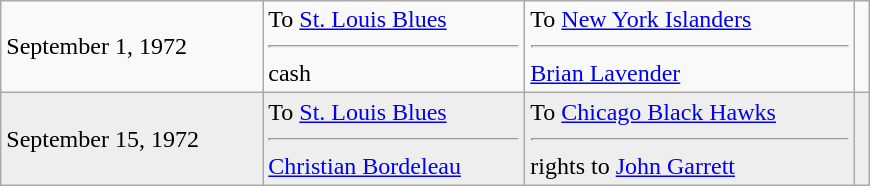<table class="wikitable" style="border:1px solid #999; width:580px;">
<tr>
<td>September 1, 1972</td>
<td valign="top">To <a href='#'>St. Louis Blues</a><hr>cash</td>
<td valign="top">To <a href='#'>New York Islanders</a><hr><a href='#'>Brian Lavender</a></td>
<td></td>
</tr>
<tr bgcolor="eeeeee">
<td>September 15, 1972</td>
<td valign="top">To <a href='#'>St. Louis Blues</a><hr><a href='#'>Christian Bordeleau</a></td>
<td valign="top">To <a href='#'>Chicago Black Hawks</a><hr>rights to <a href='#'>John Garrett</a></td>
<td></td>
</tr>
</table>
